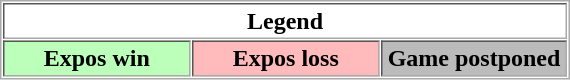<table align="center" border="1" cellpadding="2" cellspacing="1" style="border:1px solid #aaa">
<tr>
<th colspan="3">Legend</th>
</tr>
<tr>
<th bgcolor="bbffbb" width="119px">Expos win</th>
<th bgcolor="ffbbbb" width="119px">Expos loss</th>
<th bgcolor="bbbbbb" width="118px">Game postponed</th>
</tr>
</table>
